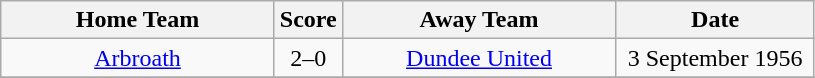<table class="wikitable" style="text-align:center;">
<tr>
<th width=175>Home Team</th>
<th width=20>Score</th>
<th width=175>Away Team</th>
<th width= 125>Date</th>
</tr>
<tr>
<td><a href='#'>Arbroath</a></td>
<td>2–0</td>
<td><a href='#'>Dundee United</a></td>
<td>3 September 1956</td>
</tr>
<tr>
</tr>
</table>
